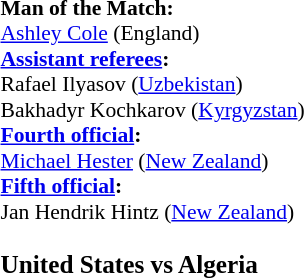<table width=50% style="font-size: 90%">
<tr>
<td><br><strong>Man of the Match:</strong>
<br><a href='#'>Ashley Cole</a> (England)<br><strong><a href='#'>Assistant referees</a>:</strong>
<br>Rafael Ilyasov (<a href='#'>Uzbekistan</a>)
<br>Bakhadyr Kochkarov (<a href='#'>Kyrgyzstan</a>)
<br><strong><a href='#'>Fourth official</a>:</strong>
<br><a href='#'>Michael Hester</a> (<a href='#'>New Zealand</a>)
<br><strong><a href='#'>Fifth official</a>:</strong>
<br>Jan Hendrik Hintz (<a href='#'>New Zealand</a>)<h3>United States vs Algeria</h3></td>
</tr>
</table>
